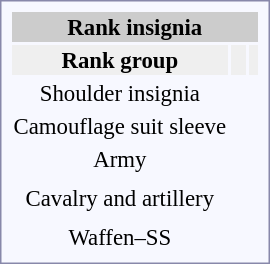<table style="border:1px solid #8888aa; background-color:#f7f8ff; padding:5px; font-size:95%; margin: 0px 12px 12px 0px;">
<tr style="background:#ccc;">
<th colspan=6>Rank insignia </th>
</tr>
<tr style="text-align:center; background:#efefef;">
<td><strong>Rank group</strong></td>
<td colspan=3><strong></strong></td>
<td colspan=2><strong></strong></td>
</tr>
<tr style="text-align:center;">
<td>Shoulder insignia</td>
<td></td>
<td></td>
<td></td>
<td></td>
<td></td>
</tr>
<tr style="text-align:center;">
<td>Camouflage suit sleeve</td>
<td></td>
<td></td>
<td></td>
<td></td>
<td></td>
</tr>
<tr style="text-align:center;">
<td>Army</td>
<td></td>
<td></td>
<td></td>
<td></td>
<td></td>
</tr>
<tr style="text-align:center;">
<td colspan=6></td>
</tr>
<tr style="text-align:center;">
<td>Cavalry and artillery</td>
<td></td>
<td></td>
<td></td>
<td></td>
<td></td>
</tr>
<tr style="text-align:center;">
<td colspan=6></td>
</tr>
<tr style="text-align:center;">
<td>Waffen–SS</td>
<td></td>
<td></td>
<td></td>
<td></td>
<td></td>
</tr>
</table>
